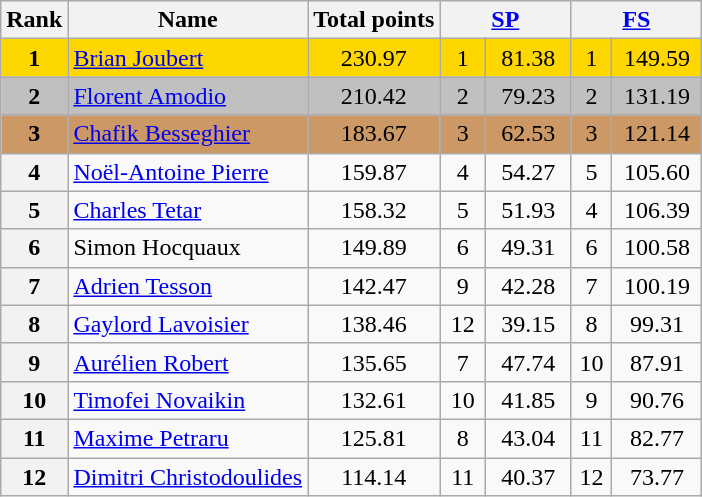<table class="wikitable sortable">
<tr>
<th>Rank</th>
<th>Name</th>
<th>Total points</th>
<th colspan="2" width="80px"><a href='#'>SP</a></th>
<th colspan="2" width="80px"><a href='#'>FS</a></th>
</tr>
<tr bgcolor="gold">
<td align="center"><strong>1</strong></td>
<td><a href='#'>Brian Joubert</a></td>
<td align="center">230.97</td>
<td align="center">1</td>
<td align="center">81.38</td>
<td align="center">1</td>
<td align="center">149.59</td>
</tr>
<tr bgcolor="silver">
<td align="center"><strong>2</strong></td>
<td><a href='#'>Florent Amodio</a></td>
<td align="center">210.42</td>
<td align="center">2</td>
<td align="center">79.23</td>
<td align="center">2</td>
<td align="center">131.19</td>
</tr>
<tr bgcolor="cc9966">
<td align="center"><strong>3</strong></td>
<td><a href='#'>Chafik Besseghier</a></td>
<td align="center">183.67</td>
<td align="center">3</td>
<td align="center">62.53</td>
<td align="center">3</td>
<td align="center">121.14</td>
</tr>
<tr>
<th>4</th>
<td><a href='#'>Noël-Antoine Pierre</a></td>
<td align="center">159.87</td>
<td align="center">4</td>
<td align="center">54.27</td>
<td align="center">5</td>
<td align="center">105.60</td>
</tr>
<tr>
<th>5</th>
<td><a href='#'>Charles Tetar</a></td>
<td align="center">158.32</td>
<td align="center">5</td>
<td align="center">51.93</td>
<td align="center">4</td>
<td align="center">106.39</td>
</tr>
<tr>
<th>6</th>
<td>Simon Hocquaux</td>
<td align="center">149.89</td>
<td align="center">6</td>
<td align="center">49.31</td>
<td align="center">6</td>
<td align="center">100.58</td>
</tr>
<tr>
<th>7</th>
<td><a href='#'>Adrien Tesson</a></td>
<td align="center">142.47</td>
<td align="center">9</td>
<td align="center">42.28</td>
<td align="center">7</td>
<td align="center">100.19</td>
</tr>
<tr>
<th>8</th>
<td><a href='#'>Gaylord Lavoisier</a></td>
<td align="center">138.46</td>
<td align="center">12</td>
<td align="center">39.15</td>
<td align="center">8</td>
<td align="center">99.31</td>
</tr>
<tr>
<th>9</th>
<td><a href='#'>Aurélien Robert</a></td>
<td align="center">135.65</td>
<td align="center">7</td>
<td align="center">47.74</td>
<td align="center">10</td>
<td align="center">87.91</td>
</tr>
<tr>
<th>10</th>
<td><a href='#'>Timofei Novaikin</a></td>
<td align="center">132.61</td>
<td align="center">10</td>
<td align="center">41.85</td>
<td align="center">9</td>
<td align="center">90.76</td>
</tr>
<tr>
<th>11</th>
<td><a href='#'>Maxime Petraru</a></td>
<td align="center">125.81</td>
<td align="center">8</td>
<td align="center">43.04</td>
<td align="center">11</td>
<td align="center">82.77</td>
</tr>
<tr>
<th>12</th>
<td><a href='#'>Dimitri Christodoulides</a></td>
<td align="center">114.14</td>
<td align="center">11</td>
<td align="center">40.37</td>
<td align="center">12</td>
<td align="center">73.77</td>
</tr>
</table>
